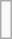<table class="wikitable mw-collapsible mw-collapsed">
<tr>
<td><br>







</td>
</tr>
</table>
